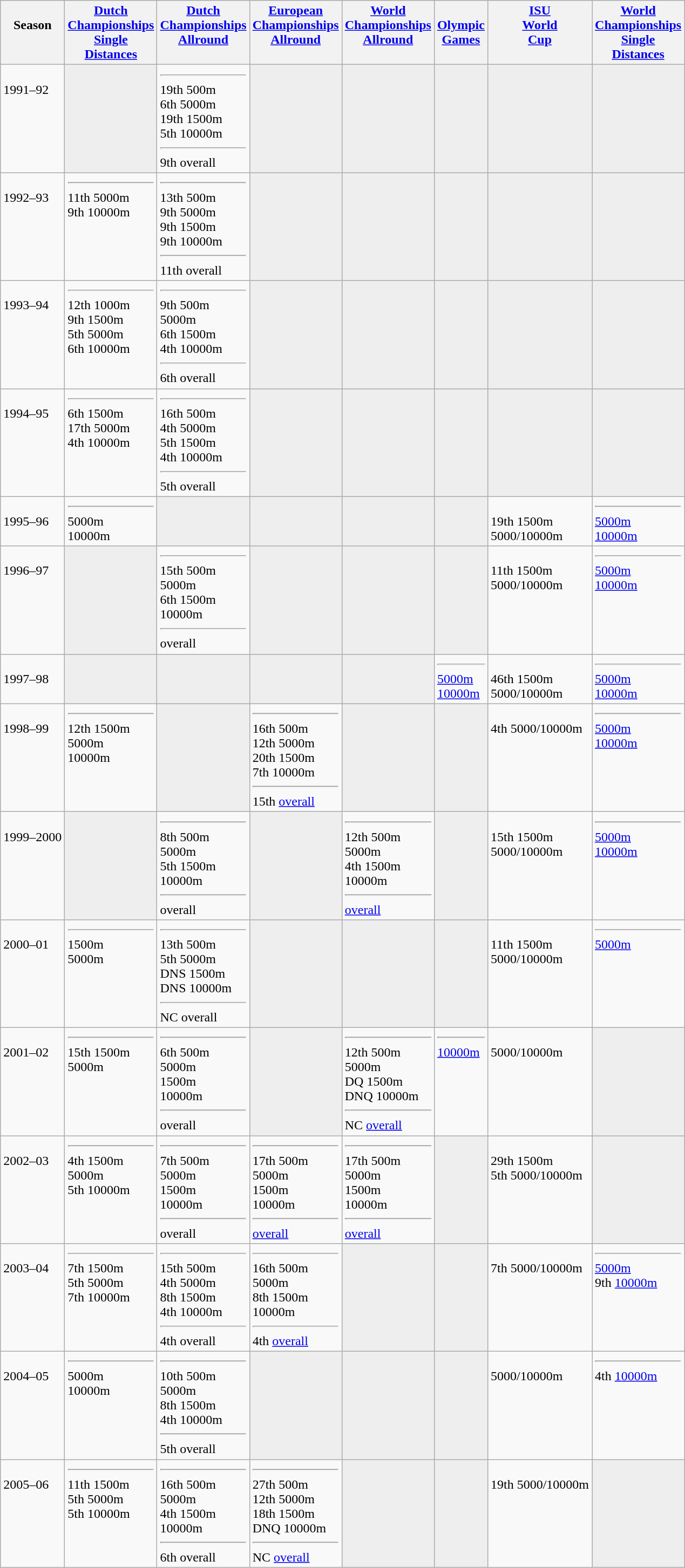<table class="wikitable">
<tr style="vertical-align: top;">
<th><br> Season</th>
<th><a href='#'>Dutch <br> Championships <br> Single <br> Distances</a></th>
<th><a href='#'>Dutch <br> Championships <br> Allround</a></th>
<th><a href='#'>European <br> Championships <br> Allround</a></th>
<th><a href='#'>World <br> Championships <br> Allround</a></th>
<th> <br> <a href='#'>Olympic <br> Games</a></th>
<th><a href='#'>ISU <br> World <br> Cup</a></th>
<th><a href='#'>World <br> Championships <br> Single <br> Distances</a></th>
</tr>
<tr style="vertical-align: top;">
<td><br> 1991–92</td>
<td bgcolor=#EEEEEE></td>
<td> <hr> 19th 500m <br> 6th 5000m <br> 19th 1500m <br> 5th 10000m <hr> 9th overall</td>
<td bgcolor=#EEEEEE></td>
<td bgcolor=#EEEEEE></td>
<td bgcolor=#EEEEEE></td>
<td bgcolor=#EEEEEE></td>
<td bgcolor=#EEEEEE></td>
</tr>
<tr style="vertical-align: top;">
<td><br> 1992–93</td>
<td> <hr> 11th 5000m <br> 9th 10000m</td>
<td> <hr> 13th 500m <br> 9th 5000m <br> 9th 1500m <br> 9th 10000m <hr> 11th overall</td>
<td bgcolor=#EEEEEE></td>
<td bgcolor=#EEEEEE></td>
<td bgcolor=#EEEEEE></td>
<td bgcolor=#EEEEEE></td>
<td bgcolor=#EEEEEE></td>
</tr>
<tr style="vertical-align: top;">
<td><br> 1993–94</td>
<td> <hr> 12th 1000m <br> 9th 1500m <br> 5th 5000m <br> 6th 10000m</td>
<td> <hr> 9th 500m <br>  5000m <br> 6th 1500m <br> 4th 10000m <hr> 6th overall</td>
<td bgcolor=#EEEEEE></td>
<td bgcolor=#EEEEEE></td>
<td bgcolor=#EEEEEE></td>
<td bgcolor=#EEEEEE></td>
<td bgcolor=#EEEEEE></td>
</tr>
<tr style="vertical-align: top;">
<td><br> 1994–95</td>
<td> <hr> 6th 1500m <br> 17th 5000m <br> 4th 10000m</td>
<td> <hr> 16th 500m <br> 4th 5000m <br> 5th 1500m <br> 4th 10000m <hr> 5th overall</td>
<td bgcolor=#EEEEEE></td>
<td bgcolor=#EEEEEE></td>
<td bgcolor=#EEEEEE></td>
<td bgcolor=#EEEEEE></td>
<td bgcolor=#EEEEEE></td>
</tr>
<tr style="vertical-align: top;">
<td><br> 1995–96</td>
<td> <hr>  5000m <br>  10000m</td>
<td bgcolor=#EEEEEE></td>
<td bgcolor=#EEEEEE></td>
<td bgcolor=#EEEEEE></td>
<td bgcolor=#EEEEEE></td>
<td><br> 19th 1500m <br>  5000/10000m</td>
<td> <hr>  <a href='#'>5000m</a> <br>  <a href='#'>10000m</a></td>
</tr>
<tr style="vertical-align: top;">
<td><br> 1996–97</td>
<td bgcolor=#EEEEEE></td>
<td> <hr> 15th 500m <br>  5000m <br> 6th 1500m <br>  10000m <hr>  overall</td>
<td bgcolor=#EEEEEE></td>
<td bgcolor=#EEEEEE></td>
<td bgcolor=#EEEEEE></td>
<td><br> 11th 1500m <br>  5000/10000m</td>
<td> <hr>  <a href='#'>5000m</a> <br>  <a href='#'>10000m</a></td>
</tr>
<tr style="vertical-align: top;">
<td><br> 1997–98</td>
<td bgcolor=#EEEEEE></td>
<td bgcolor=#EEEEEE></td>
<td bgcolor=#EEEEEE></td>
<td bgcolor=#EEEEEE></td>
<td> <hr>  <a href='#'>5000m</a> <br>  <a href='#'>10000m</a></td>
<td><br> 46th 1500m <br>  5000/10000m</td>
<td> <hr>  <a href='#'>5000m</a> <br>  <a href='#'>10000m</a></td>
</tr>
<tr style="vertical-align: top;">
<td><br> 1998–99</td>
<td> <hr> 12th 1500m <br>  5000m <br>  10000m</td>
<td bgcolor=#EEEEEE></td>
<td> <hr> 16th 500m <br> 12th 5000m <br> 20th 1500m <br> 7th 10000m <hr> 15th <a href='#'>overall</a></td>
<td bgcolor=#EEEEEE></td>
<td bgcolor=#EEEEEE></td>
<td><br> 4th 5000/10000m</td>
<td> <hr>  <a href='#'>5000m</a> <br>  <a href='#'>10000m</a></td>
</tr>
<tr style="vertical-align: top;">
<td><br> 1999–2000</td>
<td bgcolor=#EEEEEE></td>
<td> <hr> 8th 500m <br>  5000m <br> 5th 1500m <br>  10000m <hr>  overall</td>
<td bgcolor=#EEEEEE></td>
<td> <hr> 12th 500m <br>  5000m <br> 4th 1500m <br>  10000m <hr>  <a href='#'>overall</a></td>
<td bgcolor=#EEEEEE></td>
<td><br> 15th 1500m <br>  5000/10000m</td>
<td> <hr>  <a href='#'>5000m</a> <br>  <a href='#'>10000m</a></td>
</tr>
<tr style="vertical-align: top;">
<td><br> 2000–01</td>
<td> <hr>  1500m <br>  5000m</td>
<td> <hr> 13th 500m <br> 5th 5000m <br> DNS 1500m <br> DNS 10000m <hr> NC overall</td>
<td bgcolor=#EEEEEE></td>
<td bgcolor=#EEEEEE></td>
<td bgcolor=#EEEEEE></td>
<td><br> 11th 1500m <br>  5000/10000m</td>
<td> <hr>  <a href='#'>5000m</a></td>
</tr>
<tr style="vertical-align: top;">
<td><br> 2001–02</td>
<td> <hr> 15th 1500m <br>  5000m</td>
<td> <hr> 6th 500m <br>  5000m <br>  1500m <br>  10000m <hr>  overall</td>
<td bgcolor=#EEEEEE></td>
<td> <hr> 12th 500m <br>  5000m <br> DQ 1500m <br> DNQ 10000m <hr> NC <a href='#'>overall</a></td>
<td> <hr>  <a href='#'>10000m</a></td>
<td><br>  5000/10000m</td>
<td bgcolor=#EEEEEE></td>
</tr>
<tr style="vertical-align: top;">
<td><br> 2002–03</td>
<td> <hr> 4th 1500m <br>  5000m <br> 5th 10000m</td>
<td> <hr> 7th 500m <br>  5000m <br>  1500m <br>  10000m <hr>  overall</td>
<td> <hr> 17th 500m <br>  5000m <br>  1500m <br>  10000m <hr>  <a href='#'>overall</a></td>
<td> <hr> 17th 500m <br>  5000m <br>  1500m <br>  10000m <hr>  <a href='#'>overall</a></td>
<td bgcolor=#EEEEEE></td>
<td><br> 29th 1500m <br> 5th 5000/10000m</td>
<td bgcolor=#EEEEEE></td>
</tr>
<tr style="vertical-align: top;">
<td><br> 2003–04</td>
<td> <hr> 7th 1500m <br> 5th 5000m <br> 7th 10000m</td>
<td> <hr> 15th 500m <br> 4th 5000m <br> 8th 1500m <br> 4th 10000m <hr> 4th overall</td>
<td> <hr> 16th 500m <br>  5000m <br> 8th 1500m <br>  10000m <hr> 4th <a href='#'>overall</a></td>
<td bgcolor=#EEEEEE></td>
<td bgcolor=#EEEEEE></td>
<td><br> 7th 5000/10000m</td>
<td> <hr>  <a href='#'>5000m</a> <br> 9th <a href='#'>10000m</a></td>
</tr>
<tr style="vertical-align: top;">
<td><br> 2004–05</td>
<td> <hr>  5000m <br>  10000m</td>
<td> <hr> 10th 500m <br>  5000m <br> 8th 1500m <br> 4th 10000m <hr> 5th overall</td>
<td bgcolor=#EEEEEE></td>
<td bgcolor=#EEEEEE></td>
<td bgcolor=#EEEEEE></td>
<td><br>  5000/10000m</td>
<td> <hr> 4th <a href='#'>10000m</a></td>
</tr>
<tr style="vertical-align: top;">
<td><br> 2005–06</td>
<td> <hr> 11th 1500m <br> 5th 5000m <br> 5th 10000m</td>
<td> <hr> 16th 500m <br>  5000m <br> 4th 1500m <br>  10000m <hr> 6th overall</td>
<td> <hr> 27th 500m <br> 12th 5000m <br> 18th 1500m <br> DNQ 10000m <hr> NC <a href='#'>overall</a></td>
<td bgcolor=#EEEEEE></td>
<td bgcolor=#EEEEEE></td>
<td><br> 19th 5000/10000m</td>
<td bgcolor=#EEEEEE></td>
</tr>
</table>
